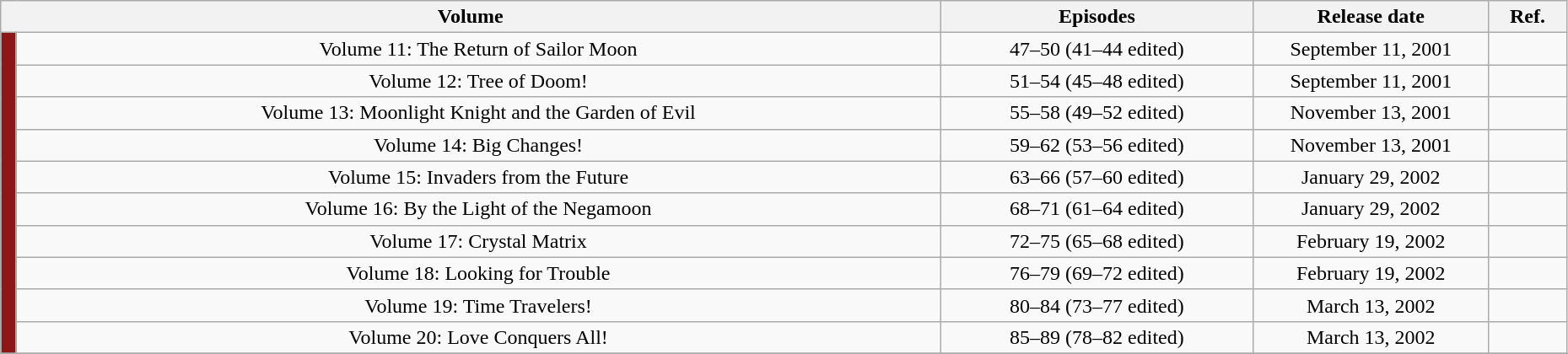<table class="wikitable" style="text-align: center; width: 98%;">
<tr>
<th colspan="2">Volume</th>
<th width="20%">Episodes</th>
<th width="15%">Release date</th>
<th width="5%">Ref.</th>
</tr>
<tr>
<td rowspan="10" width="1%" style="background: #8C1717;"></td>
<td>Volume 11: The Return of Sailor Moon</td>
<td>47–50 (41–44 edited)</td>
<td>September 11, 2001</td>
<td></td>
</tr>
<tr>
<td>Volume 12: Tree of Doom!</td>
<td>51–54 (45–48 edited)</td>
<td>September 11, 2001</td>
<td></td>
</tr>
<tr>
<td>Volume 13: Moonlight Knight and the Garden of Evil</td>
<td>55–58 (49–52 edited)</td>
<td>November 13, 2001</td>
<td></td>
</tr>
<tr>
<td>Volume 14: Big Changes!</td>
<td>59–62 (53–56 edited)</td>
<td>November 13, 2001</td>
<td></td>
</tr>
<tr>
<td>Volume 15: Invaders from the Future</td>
<td>63–66 (57–60 edited)</td>
<td>January 29, 2002</td>
<td></td>
</tr>
<tr>
<td>Volume 16: By the Light of the Negamoon</td>
<td>68–71 (61–64 edited)</td>
<td>January 29, 2002</td>
<td></td>
</tr>
<tr>
<td>Volume 17: Crystal Matrix</td>
<td>72–75 (65–68 edited)</td>
<td>February 19, 2002</td>
<td></td>
</tr>
<tr>
<td>Volume 18: Looking for Trouble</td>
<td>76–79 (69–72 edited)</td>
<td>February 19, 2002</td>
<td></td>
</tr>
<tr>
<td>Volume 19: Time Travelers!</td>
<td>80–84 (73–77 edited)</td>
<td>March 13, 2002</td>
<td></td>
</tr>
<tr>
<td>Volume 20: Love Conquers All!</td>
<td>85–89 (78–82 edited)</td>
<td>March 13, 2002</td>
<td></td>
</tr>
<tr>
</tr>
</table>
